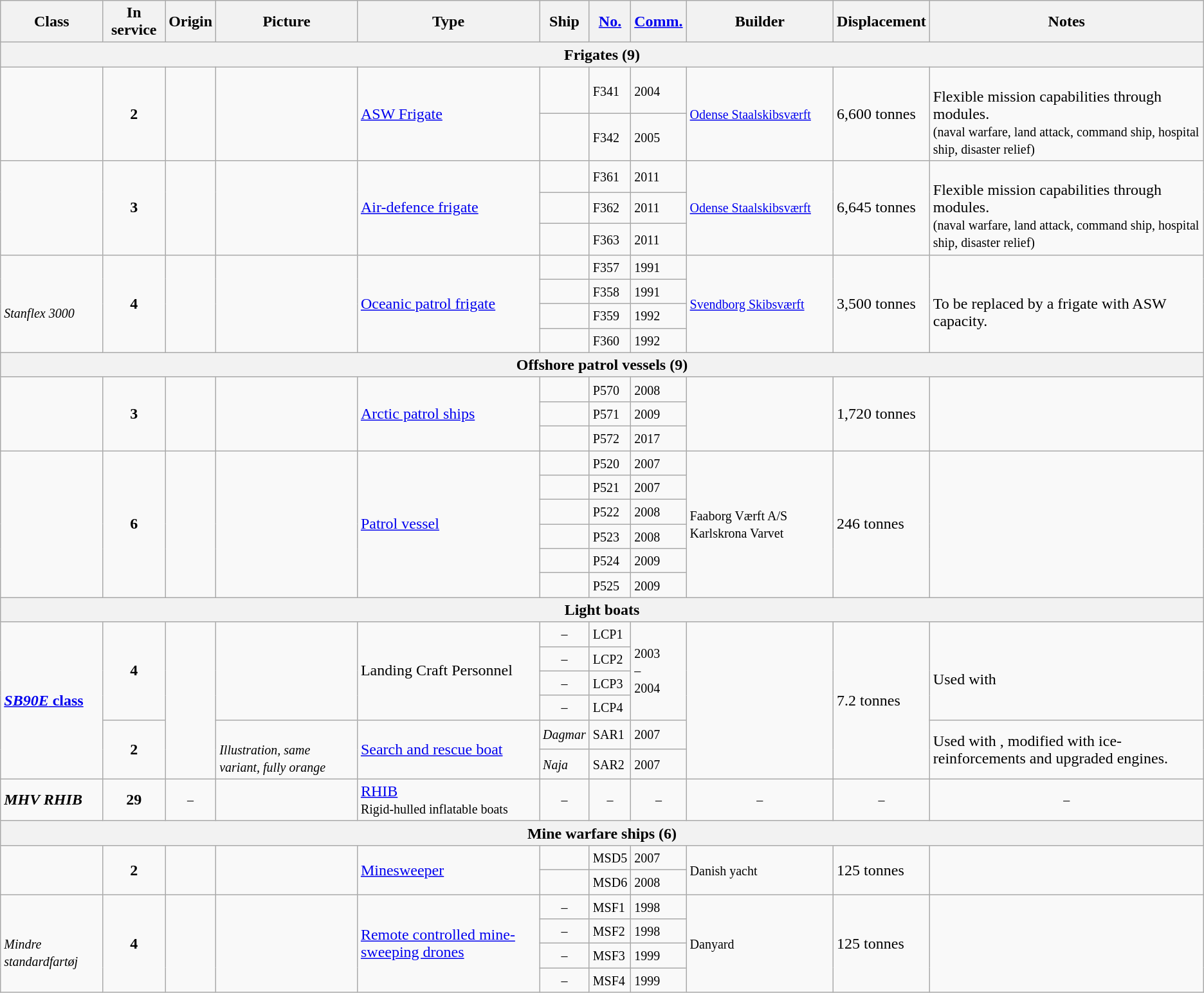<table class="wikitable">
<tr>
<th>Class</th>
<th>In service</th>
<th>Origin</th>
<th>Picture</th>
<th>Type</th>
<th>Ship</th>
<th><a href='#'>No.</a></th>
<th><a href='#'>Comm.</a></th>
<th>Builder</th>
<th>Displacement</th>
<th>Notes</th>
</tr>
<tr>
<th colspan="11">Frigates (9)</th>
</tr>
<tr>
<td rowspan="2"><strong></strong></td>
<td rowspan="2" style="text-align: center;"><strong>2</strong></td>
<td rowspan="2"></td>
<td rowspan="2"></td>
<td rowspan="2"><a href='#'>ASW Frigate</a></td>
<td><small></small></td>
<td><small>F341</small></td>
<td><small>2004</small></td>
<td rowspan="2"><a href='#'><small>Odense Staalskibsværft</small></a></td>
<td rowspan="2">6,600 tonnes</td>
<td rowspan="2"><br>Flexible mission capabilities through modules.<br><small>(naval warfare, land attack, command ship, hospital ship, disaster relief)</small></td>
</tr>
<tr>
<td><small></small></td>
<td><small>F342</small></td>
<td><small>2005</small></td>
</tr>
<tr>
<td rowspan="3"><strong></strong></td>
<td rowspan="3" style="text-align: center;"><strong>3</strong></td>
<td rowspan="3"></td>
<td rowspan="3"></td>
<td rowspan="3"><a href='#'>Air-defence frigate</a></td>
<td><small></small></td>
<td><small>F361</small></td>
<td><small>2011</small></td>
<td rowspan="3"><a href='#'><small>Odense Staalskibsværft</small></a></td>
<td rowspan="3">6,645 tonnes</td>
<td rowspan="3"><br>Flexible mission capabilities through modules.<br><small>(naval warfare, land attack, command ship, hospital ship, disaster relief)</small></td>
</tr>
<tr>
<td><small></small></td>
<td><small>F362</small></td>
<td><small>2011</small></td>
</tr>
<tr>
<td><small></small></td>
<td><small>F363</small></td>
<td><small>2011</small></td>
</tr>
<tr>
<td rowspan="4"><strong></strong><br><em><small>Stanflex 3000</small></em></td>
<td rowspan="4" style="text-align: center;"><strong>4</strong></td>
<td rowspan="4"></td>
<td rowspan="4"></td>
<td rowspan="4"><a href='#'>Oceanic patrol frigate</a></td>
<td><small></small></td>
<td><small>F357</small></td>
<td><small>1991</small></td>
<td rowspan="4"><a href='#'><small>Svendborg Skibsværft</small></a></td>
<td rowspan="4">3,500 tonnes</td>
<td rowspan="4"><br>To be replaced by a frigate with ASW capacity.</td>
</tr>
<tr>
<td><small></small></td>
<td><small>F358</small></td>
<td><small>1991</small></td>
</tr>
<tr>
<td><small></small></td>
<td><small>F359</small></td>
<td><small>1992</small></td>
</tr>
<tr>
<td><small></small></td>
<td><small>F360</small></td>
<td><small>1992</small></td>
</tr>
<tr>
<th colspan="11">Offshore patrol vessels (9)</th>
</tr>
<tr>
<td rowspan="3"><strong></strong></td>
<td rowspan="3" style="text-align: center;"><strong>3</strong></td>
<td rowspan="3"></td>
<td rowspan="3"></td>
<td rowspan="3"><a href='#'>Arctic patrol ships</a></td>
<td><small></small></td>
<td><small>P570</small></td>
<td><small>2008</small></td>
<td rowspan="3"><small></small></td>
<td rowspan="3">1,720 tonnes</td>
<td rowspan="3"></td>
</tr>
<tr>
<td><small></small></td>
<td><small>P571</small></td>
<td><small>2009</small></td>
</tr>
<tr>
<td><small></small></td>
<td><small>P572</small></td>
<td><small>2017</small></td>
</tr>
<tr>
<td rowspan="6"><strong></strong></td>
<td rowspan="6" style="text-align: center;"><strong>6</strong></td>
<td rowspan="6"></td>
<td rowspan="6"></td>
<td rowspan="6"><a href='#'>Patrol vessel</a></td>
<td><small></small></td>
<td><small>P520</small></td>
<td><small>2007</small></td>
<td rowspan="6"><small>Faaborg Værft A/S Karlskrona Varvet</small></td>
<td rowspan="6">246 tonnes</td>
<td rowspan="6"></td>
</tr>
<tr>
<td><small></small></td>
<td><small>P521</small></td>
<td><small>2007</small></td>
</tr>
<tr>
<td><small></small></td>
<td><small>P522</small></td>
<td><small>2008</small></td>
</tr>
<tr>
<td><small></small></td>
<td><small>P523</small></td>
<td><small>2008</small></td>
</tr>
<tr>
<td><small></small></td>
<td><small>P524</small></td>
<td><small>2009</small></td>
</tr>
<tr>
<td><small></small></td>
<td><small>P525</small></td>
<td><small>2009</small></td>
</tr>
<tr>
<th colspan="11">Light boats</th>
</tr>
<tr>
<td rowspan="6"><strong><a href='#'><em>SB90E</em> class</a></strong></td>
<td rowspan="4" style="text-align: center;"><strong>4</strong></td>
<td rowspan="6"></td>
<td rowspan="4"></td>
<td rowspan="4">Landing Craft Personnel</td>
<td style="text-align: center;"><small>–</small></td>
<td><small>LCP1</small></td>
<td rowspan="4"><small>2003</small><br><small>–</small><br><small>2004</small></td>
<td rowspan="6"><small></small></td>
<td rowspan="6">7.2 tonnes</td>
<td rowspan="4"><br>Used with </td>
</tr>
<tr>
<td style="text-align: center;"><small>–</small></td>
<td><small>LCP2</small></td>
</tr>
<tr>
<td style="text-align: center;"><small>–</small></td>
<td><small>LCP3</small></td>
</tr>
<tr>
<td style="text-align: center;"><small>–</small></td>
<td><small>LCP4</small></td>
</tr>
<tr>
<td rowspan="2" style="text-align: center;"><strong>2</strong></td>
<td rowspan="2"><br><small><em>Illustration, same variant, fully orange</em></small></td>
<td rowspan="2"><a href='#'>Search and rescue boat</a></td>
<td><small><em>Dagmar</em></small></td>
<td><small>SAR1</small></td>
<td><small>2007</small></td>
<td rowspan="2">Used with , modified with ice-reinforcements and upgraded engines.</td>
</tr>
<tr>
<td><em><small>Naja</small></em></td>
<td><small>SAR2</small></td>
<td><small>2007</small></td>
</tr>
<tr>
<td><strong><em>MHV RHIB</em></strong></td>
<td style="text-align: center;"><strong>29</strong></td>
<td style="text-align: center;"><small>–</small></td>
<td><br>
</td>
<td><a href='#'>RHIB</a><br><small>Rigid-hulled inflatable boats</small></td>
<td style="text-align: center;"><small>–</small></td>
<td style="text-align: center;"><small>–</small></td>
<td style="text-align: center;"><small>–</small></td>
<td style="text-align: center;"><small>–</small></td>
<td style="text-align: center;"><small>–</small></td>
<td style="text-align: center;"><small>–</small></td>
</tr>
<tr>
<th colspan="11">Mine warfare ships (6)</th>
</tr>
<tr>
<td rowspan="2"><strong></strong></td>
<td rowspan="2" style="text-align: center;"><strong>2</strong></td>
<td rowspan="2"></td>
<td rowspan="2"></td>
<td rowspan="2"><a href='#'>Minesweeper</a></td>
<td><small></small></td>
<td><small>MSD5</small></td>
<td><small>2007</small></td>
<td rowspan="2"><small>Danish yacht</small></td>
<td rowspan="2">125 tonnes</td>
<td rowspan="2"></td>
</tr>
<tr>
<td><small></small></td>
<td><small>MSD6</small></td>
<td><small>2008</small></td>
</tr>
<tr>
<td rowspan="4"><strong></strong><br><em><small>Mindre standardfartøj</small></em></td>
<td rowspan="4" style="text-align: center;"><strong>4</strong></td>
<td rowspan="4"></td>
<td rowspan="4"></td>
<td rowspan="4"><a href='#'>Remote controlled mine-sweeping drones</a></td>
<td style="text-align: center;"><small>–</small></td>
<td><small>MSF1</small></td>
<td><small>1998</small></td>
<td rowspan="4"><small>Danyard</small></td>
<td rowspan="4">125 tonnes</td>
<td rowspan="4"></td>
</tr>
<tr>
<td style="text-align: center;"><small>–</small></td>
<td><small>MSF2</small></td>
<td><small>1998</small></td>
</tr>
<tr>
<td style="text-align: center;"><small>–</small></td>
<td><small>MSF3</small></td>
<td><small>1999</small></td>
</tr>
<tr>
<td style="text-align: center;"><small>–</small></td>
<td><small>MSF4</small></td>
<td><small>1999</small></td>
</tr>
</table>
